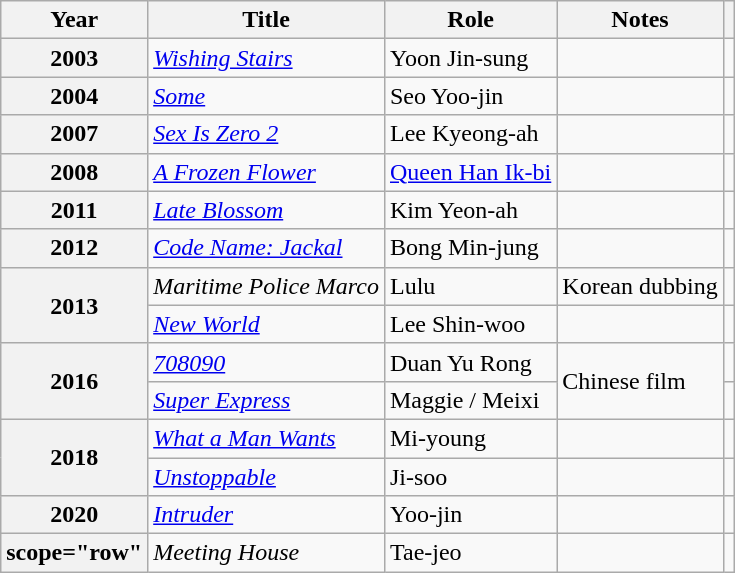<table class="wikitable plainrowheaders sortable">
<tr>
<th scope="col">Year</th>
<th scope="col">Title</th>
<th scope="col">Role</th>
<th scope="col">Notes</th>
<th scope="col" class="unsortable"></th>
</tr>
<tr>
<th scope="row">2003</th>
<td><em><a href='#'>Wishing Stairs</a></em></td>
<td>Yoon Jin-sung</td>
<td></td>
<td style="text-align:center"></td>
</tr>
<tr>
<th scope="row">2004</th>
<td><em><a href='#'>Some</a></em></td>
<td>Seo Yoo-jin</td>
<td></td>
<td style="text-align:center"></td>
</tr>
<tr>
<th scope="row">2007</th>
<td><em><a href='#'>Sex Is Zero 2</a></em></td>
<td>Lee Kyeong-ah</td>
<td></td>
<td style="text-align:center"></td>
</tr>
<tr>
<th scope="row">2008</th>
<td><em><a href='#'>A Frozen Flower</a></em></td>
<td><a href='#'>Queen Han Ik-bi</a></td>
<td></td>
<td style="text-align:center"></td>
</tr>
<tr>
<th scope="row">2011</th>
<td><em><a href='#'>Late Blossom</a></em></td>
<td>Kim Yeon-ah</td>
<td></td>
<td style="text-align:center"></td>
</tr>
<tr>
<th scope="row">2012</th>
<td><em><a href='#'>Code Name: Jackal</a></em></td>
<td>Bong Min-jung</td>
<td></td>
<td style="text-align:center"></td>
</tr>
<tr>
<th scope="row" rowspan="2">2013</th>
<td><em>Maritime Police Marco</em></td>
<td>Lulu</td>
<td>Korean dubbing</td>
<td style="text-align:center"></td>
</tr>
<tr>
<td><em><a href='#'>New World</a></em></td>
<td>Lee Shin-woo</td>
<td></td>
<td style="text-align:center"></td>
</tr>
<tr>
<th scope="row" rowspan="2">2016</th>
<td><em><a href='#'>708090</a></em></td>
<td>Duan Yu Rong</td>
<td rowspan="2">Chinese film</td>
<td style="text-align:center"></td>
</tr>
<tr>
<td><em><a href='#'>Super Express</a></em></td>
<td>Maggie / Meixi</td>
<td style="text-align:center"></td>
</tr>
<tr>
<th scope="row" rowspan="2">2018</th>
<td><em><a href='#'>What a Man Wants</a></em></td>
<td>Mi-young</td>
<td></td>
<td style="text-align:center"></td>
</tr>
<tr>
<td><em><a href='#'>Unstoppable</a></em></td>
<td>Ji-soo</td>
<td></td>
<td style="text-align:center"></td>
</tr>
<tr>
<th scope="row">2020</th>
<td><em><a href='#'>Intruder</a></em></td>
<td>Yoo-jin</td>
<td></td>
<td style="text-align:center"></td>
</tr>
<tr>
<th>scope="row" </th>
<td><em>Meeting House</em></td>
<td>Tae-jeo</td>
<td></td>
<td style="text-align:center"></td>
</tr>
</table>
